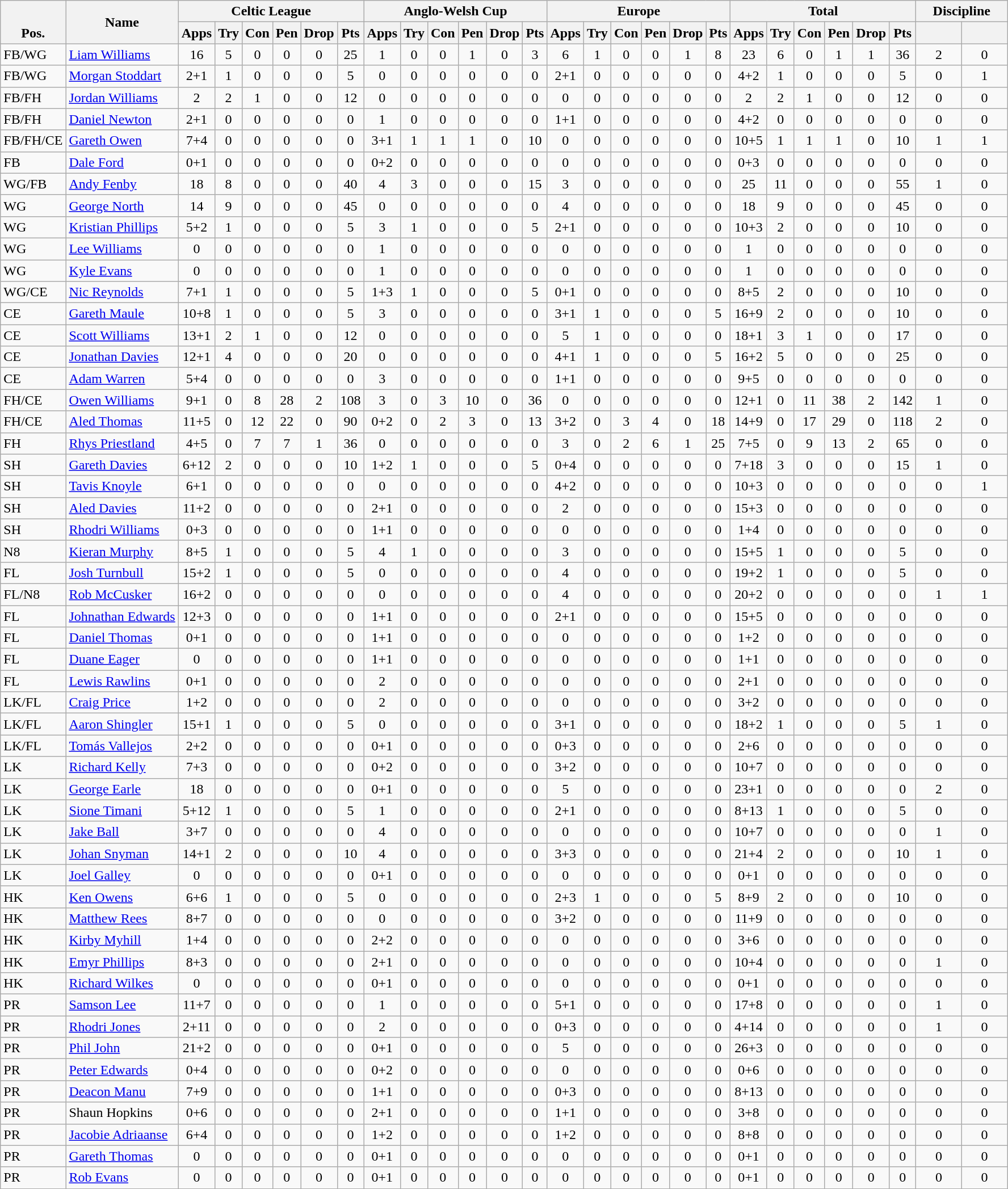<table class="wikitable" style="text-align:center">
<tr>
<th rowspan="2" valign="bottom">Pos.</th>
<th rowspan="2">Name</th>
<th colspan="6" width="120">Celtic League</th>
<th colspan="6" width="120">Anglo-Welsh Cup</th>
<th colspan="6" width="120">Europe</th>
<th colspan="6" width="120">Total</th>
<th colspan="2" width="100">Discipline</th>
</tr>
<tr>
<th width="20">Apps</th>
<th width="20">Try</th>
<th width="20">Con</th>
<th width="20">Pen</th>
<th width="20">Drop</th>
<th width="20">Pts</th>
<th width="20">Apps</th>
<th width="20">Try</th>
<th width="20">Con</th>
<th width="20">Pen</th>
<th width="20">Drop</th>
<th width="20">Pts</th>
<th width="20">Apps</th>
<th width="20">Try</th>
<th width="20">Con</th>
<th width="20">Pen</th>
<th width="20">Drop</th>
<th width="20">Pts</th>
<th width="20">Apps</th>
<th width="20">Try</th>
<th width="20">Con</th>
<th width="20">Pen</th>
<th width="20">Drop</th>
<th width="20">Pts</th>
<th></th>
<th></th>
</tr>
<tr>
<td align="left">FB/WG</td>
<td align="left"> <a href='#'>Liam Williams</a></td>
<td>16</td>
<td>5</td>
<td>0</td>
<td>0</td>
<td>0</td>
<td>25</td>
<td>1</td>
<td>0</td>
<td>0</td>
<td>1</td>
<td>0</td>
<td>3</td>
<td>6</td>
<td>1</td>
<td>0</td>
<td>0</td>
<td>1</td>
<td>8</td>
<td>23</td>
<td>6</td>
<td>0</td>
<td>1</td>
<td>1</td>
<td>36</td>
<td>2</td>
<td>0</td>
</tr>
<tr>
<td align="left">FB/WG</td>
<td align="left"> <a href='#'>Morgan Stoddart</a></td>
<td>2+1</td>
<td>1</td>
<td>0</td>
<td>0</td>
<td>0</td>
<td>5</td>
<td>0</td>
<td>0</td>
<td>0</td>
<td>0</td>
<td>0</td>
<td>0</td>
<td>2+1</td>
<td>0</td>
<td>0</td>
<td>0</td>
<td>0</td>
<td>0</td>
<td>4+2</td>
<td>1</td>
<td>0</td>
<td>0</td>
<td>0</td>
<td>5</td>
<td>0</td>
<td>1</td>
</tr>
<tr>
<td align="left">FB/FH</td>
<td align="left"> <a href='#'>Jordan Williams</a></td>
<td>2</td>
<td>2</td>
<td>1</td>
<td>0</td>
<td>0</td>
<td>12</td>
<td>0</td>
<td>0</td>
<td>0</td>
<td>0</td>
<td>0</td>
<td>0</td>
<td>0</td>
<td>0</td>
<td>0</td>
<td>0</td>
<td>0</td>
<td>0</td>
<td>2</td>
<td>2</td>
<td>1</td>
<td>0</td>
<td>0</td>
<td>12</td>
<td>0</td>
<td>0</td>
</tr>
<tr>
<td align="left">FB/FH</td>
<td align="left"> <a href='#'>Daniel Newton</a></td>
<td>2+1</td>
<td>0</td>
<td>0</td>
<td>0</td>
<td>0</td>
<td>0</td>
<td>1</td>
<td>0</td>
<td>0</td>
<td>0</td>
<td>0</td>
<td>0</td>
<td>1+1</td>
<td>0</td>
<td>0</td>
<td>0</td>
<td>0</td>
<td>0</td>
<td>4+2</td>
<td>0</td>
<td>0</td>
<td>0</td>
<td>0</td>
<td>0</td>
<td>0</td>
<td>0</td>
</tr>
<tr>
<td align="left">FB/FH/CE</td>
<td align="left"> <a href='#'>Gareth Owen</a></td>
<td>7+4</td>
<td>0</td>
<td>0</td>
<td>0</td>
<td>0</td>
<td>0</td>
<td>3+1</td>
<td>1</td>
<td>1</td>
<td>1</td>
<td>0</td>
<td>10</td>
<td>0</td>
<td>0</td>
<td>0</td>
<td>0</td>
<td>0</td>
<td>0</td>
<td>10+5</td>
<td>1</td>
<td>1</td>
<td>1</td>
<td>0</td>
<td>10</td>
<td>1</td>
<td>1</td>
</tr>
<tr>
<td align="left">FB</td>
<td align="left"> <a href='#'>Dale Ford</a></td>
<td>0+1</td>
<td>0</td>
<td>0</td>
<td>0</td>
<td>0</td>
<td>0</td>
<td>0+2</td>
<td>0</td>
<td>0</td>
<td>0</td>
<td>0</td>
<td>0</td>
<td>0</td>
<td>0</td>
<td>0</td>
<td>0</td>
<td>0</td>
<td>0</td>
<td>0+3</td>
<td>0</td>
<td>0</td>
<td>0</td>
<td>0</td>
<td>0</td>
<td>0</td>
<td>0</td>
</tr>
<tr>
<td align="left">WG/FB</td>
<td align="left"> <a href='#'>Andy Fenby</a></td>
<td>18</td>
<td>8</td>
<td>0</td>
<td>0</td>
<td>0</td>
<td>40</td>
<td>4</td>
<td>3</td>
<td>0</td>
<td>0</td>
<td>0</td>
<td>15</td>
<td>3</td>
<td>0</td>
<td>0</td>
<td>0</td>
<td>0</td>
<td>0</td>
<td>25</td>
<td>11</td>
<td>0</td>
<td>0</td>
<td>0</td>
<td>55</td>
<td>1</td>
<td>0</td>
</tr>
<tr>
<td align="left">WG</td>
<td align="left"> <a href='#'>George North</a></td>
<td>14</td>
<td>9</td>
<td>0</td>
<td>0</td>
<td>0</td>
<td>45</td>
<td>0</td>
<td>0</td>
<td>0</td>
<td>0</td>
<td>0</td>
<td>0</td>
<td>4</td>
<td>0</td>
<td>0</td>
<td>0</td>
<td>0</td>
<td>0</td>
<td>18</td>
<td>9</td>
<td>0</td>
<td>0</td>
<td>0</td>
<td>45</td>
<td>0</td>
<td>0</td>
</tr>
<tr>
<td align="left">WG</td>
<td align="left"> <a href='#'>Kristian Phillips</a></td>
<td>5+2</td>
<td>1</td>
<td>0</td>
<td>0</td>
<td>0</td>
<td>5</td>
<td>3</td>
<td>1</td>
<td>0</td>
<td>0</td>
<td>0</td>
<td>5</td>
<td>2+1</td>
<td>0</td>
<td>0</td>
<td>0</td>
<td>0</td>
<td>0</td>
<td>10+3</td>
<td>2</td>
<td>0</td>
<td>0</td>
<td>0</td>
<td>10</td>
<td>0</td>
<td>0</td>
</tr>
<tr>
<td align="left">WG</td>
<td align="left"> <a href='#'>Lee Williams</a></td>
<td>0</td>
<td>0</td>
<td>0</td>
<td>0</td>
<td>0</td>
<td>0</td>
<td>1</td>
<td>0</td>
<td>0</td>
<td>0</td>
<td>0</td>
<td>0</td>
<td>0</td>
<td>0</td>
<td>0</td>
<td>0</td>
<td>0</td>
<td>0</td>
<td>1</td>
<td>0</td>
<td>0</td>
<td>0</td>
<td>0</td>
<td>0</td>
<td>0</td>
<td>0</td>
</tr>
<tr>
<td align="left">WG</td>
<td align="left"> <a href='#'>Kyle Evans</a></td>
<td>0</td>
<td>0</td>
<td>0</td>
<td>0</td>
<td>0</td>
<td>0</td>
<td>1</td>
<td>0</td>
<td>0</td>
<td>0</td>
<td>0</td>
<td>0</td>
<td>0</td>
<td>0</td>
<td>0</td>
<td>0</td>
<td>0</td>
<td>0</td>
<td>1</td>
<td>0</td>
<td>0</td>
<td>0</td>
<td>0</td>
<td>0</td>
<td>0</td>
<td>0</td>
</tr>
<tr>
<td align="left">WG/CE</td>
<td align="left"> <a href='#'>Nic Reynolds</a></td>
<td>7+1</td>
<td>1</td>
<td>0</td>
<td>0</td>
<td>0</td>
<td>5</td>
<td>1+3</td>
<td>1</td>
<td>0</td>
<td>0</td>
<td>0</td>
<td>5</td>
<td>0+1</td>
<td>0</td>
<td>0</td>
<td>0</td>
<td>0</td>
<td>0</td>
<td>8+5</td>
<td>2</td>
<td>0</td>
<td>0</td>
<td>0</td>
<td>10</td>
<td>0</td>
<td>0</td>
</tr>
<tr>
<td align="left">CE</td>
<td align="left"> <a href='#'>Gareth Maule</a></td>
<td>10+8</td>
<td>1</td>
<td>0</td>
<td>0</td>
<td>0</td>
<td>5</td>
<td>3</td>
<td>0</td>
<td>0</td>
<td>0</td>
<td>0</td>
<td>0</td>
<td>3+1</td>
<td>1</td>
<td>0</td>
<td>0</td>
<td>0</td>
<td>5</td>
<td>16+9</td>
<td>2</td>
<td>0</td>
<td>0</td>
<td>0</td>
<td>10</td>
<td>0</td>
<td>0</td>
</tr>
<tr>
<td align="left">CE</td>
<td align="left"> <a href='#'>Scott Williams</a></td>
<td>13+1</td>
<td>2</td>
<td>1</td>
<td>0</td>
<td>0</td>
<td>12</td>
<td>0</td>
<td>0</td>
<td>0</td>
<td>0</td>
<td>0</td>
<td>0</td>
<td>5</td>
<td>1</td>
<td>0</td>
<td>0</td>
<td>0</td>
<td>0</td>
<td>18+1</td>
<td>3</td>
<td>1</td>
<td>0</td>
<td>0</td>
<td>17</td>
<td>0</td>
<td>0</td>
</tr>
<tr>
<td align="left">CE</td>
<td align="left"> <a href='#'>Jonathan Davies</a></td>
<td>12+1</td>
<td>4</td>
<td>0</td>
<td>0</td>
<td>0</td>
<td>20</td>
<td>0</td>
<td>0</td>
<td>0</td>
<td>0</td>
<td>0</td>
<td>0</td>
<td>4+1</td>
<td>1</td>
<td>0</td>
<td>0</td>
<td>0</td>
<td>5</td>
<td>16+2</td>
<td>5</td>
<td>0</td>
<td>0</td>
<td>0</td>
<td>25</td>
<td>0</td>
<td>0</td>
</tr>
<tr>
<td align="left">CE</td>
<td align="left"> <a href='#'>Adam Warren</a></td>
<td>5+4</td>
<td>0</td>
<td>0</td>
<td>0</td>
<td>0</td>
<td>0</td>
<td>3</td>
<td>0</td>
<td>0</td>
<td>0</td>
<td>0</td>
<td>0</td>
<td>1+1</td>
<td>0</td>
<td>0</td>
<td>0</td>
<td>0</td>
<td>0</td>
<td>9+5</td>
<td>0</td>
<td>0</td>
<td>0</td>
<td>0</td>
<td>0</td>
<td>0</td>
<td>0</td>
</tr>
<tr>
<td align="left">FH/CE</td>
<td align="left"> <a href='#'>Owen Williams</a></td>
<td>9+1</td>
<td>0</td>
<td>8</td>
<td>28</td>
<td>2</td>
<td>108</td>
<td>3</td>
<td>0</td>
<td>3</td>
<td>10</td>
<td>0</td>
<td>36</td>
<td>0</td>
<td>0</td>
<td>0</td>
<td>0</td>
<td>0</td>
<td>0</td>
<td>12+1</td>
<td>0</td>
<td>11</td>
<td>38</td>
<td>2</td>
<td>142</td>
<td>1</td>
<td>0</td>
</tr>
<tr>
<td align="left">FH/CE</td>
<td align="left"> <a href='#'>Aled Thomas</a></td>
<td>11+5</td>
<td>0</td>
<td>12</td>
<td>22</td>
<td>0</td>
<td>90</td>
<td>0+2</td>
<td>0</td>
<td>2</td>
<td>3</td>
<td>0</td>
<td>13</td>
<td>3+2</td>
<td>0</td>
<td>3</td>
<td>4</td>
<td>0</td>
<td>18</td>
<td>14+9</td>
<td>0</td>
<td>17</td>
<td>29</td>
<td>0</td>
<td>118</td>
<td>2</td>
<td>0</td>
</tr>
<tr>
<td align="left">FH</td>
<td align="left"> <a href='#'>Rhys Priestland</a></td>
<td>4+5</td>
<td>0</td>
<td>7</td>
<td>7</td>
<td>1</td>
<td>36</td>
<td>0</td>
<td>0</td>
<td>0</td>
<td>0</td>
<td>0</td>
<td>0</td>
<td>3</td>
<td>0</td>
<td>2</td>
<td>6</td>
<td>1</td>
<td>25</td>
<td>7+5</td>
<td>0</td>
<td>9</td>
<td>13</td>
<td>2</td>
<td>65</td>
<td>0</td>
<td>0</td>
</tr>
<tr>
<td align="left">SH</td>
<td align="left"> <a href='#'>Gareth Davies</a></td>
<td>6+12</td>
<td>2</td>
<td>0</td>
<td>0</td>
<td>0</td>
<td>10</td>
<td>1+2</td>
<td>1</td>
<td>0</td>
<td>0</td>
<td>0</td>
<td>5</td>
<td>0+4</td>
<td>0</td>
<td>0</td>
<td>0</td>
<td>0</td>
<td>0</td>
<td>7+18</td>
<td>3</td>
<td>0</td>
<td>0</td>
<td>0</td>
<td>15</td>
<td>1</td>
<td>0</td>
</tr>
<tr>
<td align="left">SH</td>
<td align="left"> <a href='#'>Tavis Knoyle</a></td>
<td>6+1</td>
<td>0</td>
<td>0</td>
<td>0</td>
<td>0</td>
<td>0</td>
<td>0</td>
<td>0</td>
<td>0</td>
<td>0</td>
<td>0</td>
<td>0</td>
<td>4+2</td>
<td>0</td>
<td>0</td>
<td>0</td>
<td>0</td>
<td>0</td>
<td>10+3</td>
<td>0</td>
<td>0</td>
<td>0</td>
<td>0</td>
<td>0</td>
<td>0</td>
<td>1</td>
</tr>
<tr>
<td align="left">SH</td>
<td align="left"> <a href='#'>Aled Davies</a></td>
<td>11+2</td>
<td>0</td>
<td>0</td>
<td>0</td>
<td>0</td>
<td>0</td>
<td>2+1</td>
<td>0</td>
<td>0</td>
<td>0</td>
<td>0</td>
<td>0</td>
<td>2</td>
<td>0</td>
<td>0</td>
<td>0</td>
<td>0</td>
<td>0</td>
<td>15+3</td>
<td>0</td>
<td>0</td>
<td>0</td>
<td>0</td>
<td>0</td>
<td>0</td>
<td>0</td>
</tr>
<tr>
<td align="left">SH</td>
<td align="left"> <a href='#'>Rhodri Williams</a></td>
<td>0+3</td>
<td>0</td>
<td>0</td>
<td>0</td>
<td>0</td>
<td>0</td>
<td>1+1</td>
<td>0</td>
<td>0</td>
<td>0</td>
<td>0</td>
<td>0</td>
<td>0</td>
<td>0</td>
<td>0</td>
<td>0</td>
<td>0</td>
<td>0</td>
<td>1+4</td>
<td>0</td>
<td>0</td>
<td>0</td>
<td>0</td>
<td>0</td>
<td>0</td>
<td>0</td>
</tr>
<tr>
<td align="left">N8</td>
<td align="left"> <a href='#'>Kieran Murphy</a></td>
<td>8+5</td>
<td>1</td>
<td>0</td>
<td>0</td>
<td>0</td>
<td>5</td>
<td>4</td>
<td>1</td>
<td>0</td>
<td>0</td>
<td>0</td>
<td>0</td>
<td>3</td>
<td>0</td>
<td>0</td>
<td>0</td>
<td>0</td>
<td>0</td>
<td>15+5</td>
<td>1</td>
<td>0</td>
<td>0</td>
<td>0</td>
<td>5</td>
<td>0</td>
<td>0</td>
</tr>
<tr>
<td align="left">FL</td>
<td align="left"> <a href='#'>Josh Turnbull</a></td>
<td>15+2</td>
<td>1</td>
<td>0</td>
<td>0</td>
<td>0</td>
<td>5</td>
<td>0</td>
<td>0</td>
<td>0</td>
<td>0</td>
<td>0</td>
<td>0</td>
<td>4</td>
<td>0</td>
<td>0</td>
<td>0</td>
<td>0</td>
<td>0</td>
<td>19+2</td>
<td>1</td>
<td>0</td>
<td>0</td>
<td>0</td>
<td>5</td>
<td>0</td>
<td>0</td>
</tr>
<tr>
<td align="left">FL/N8</td>
<td align="left"> <a href='#'>Rob McCusker</a></td>
<td>16+2</td>
<td>0</td>
<td>0</td>
<td>0</td>
<td>0</td>
<td>0</td>
<td>0</td>
<td>0</td>
<td>0</td>
<td>0</td>
<td>0</td>
<td>0</td>
<td>4</td>
<td>0</td>
<td>0</td>
<td>0</td>
<td>0</td>
<td>0</td>
<td>20+2</td>
<td>0</td>
<td>0</td>
<td>0</td>
<td>0</td>
<td>0</td>
<td>1</td>
<td>1</td>
</tr>
<tr>
<td align="left">FL</td>
<td align="left"> <a href='#'>Johnathan Edwards</a></td>
<td>12+3</td>
<td>0</td>
<td>0</td>
<td>0</td>
<td>0</td>
<td>0</td>
<td>1+1</td>
<td>0</td>
<td>0</td>
<td>0</td>
<td>0</td>
<td>0</td>
<td>2+1</td>
<td>0</td>
<td>0</td>
<td>0</td>
<td>0</td>
<td>0</td>
<td>15+5</td>
<td>0</td>
<td>0</td>
<td>0</td>
<td>0</td>
<td>0</td>
<td>0</td>
<td>0</td>
</tr>
<tr>
<td align="left">FL</td>
<td align="left"> <a href='#'>Daniel Thomas</a></td>
<td>0+1</td>
<td>0</td>
<td>0</td>
<td>0</td>
<td>0</td>
<td>0</td>
<td>1+1</td>
<td>0</td>
<td>0</td>
<td>0</td>
<td>0</td>
<td>0</td>
<td>0</td>
<td>0</td>
<td>0</td>
<td>0</td>
<td>0</td>
<td>0</td>
<td>1+2</td>
<td>0</td>
<td>0</td>
<td>0</td>
<td>0</td>
<td>0</td>
<td>0</td>
<td>0</td>
</tr>
<tr>
<td align="left">FL</td>
<td align="left"> <a href='#'>Duane Eager</a></td>
<td>0</td>
<td>0</td>
<td>0</td>
<td>0</td>
<td>0</td>
<td>0</td>
<td>1+1</td>
<td>0</td>
<td>0</td>
<td>0</td>
<td>0</td>
<td>0</td>
<td>0</td>
<td>0</td>
<td>0</td>
<td>0</td>
<td>0</td>
<td>0</td>
<td>1+1</td>
<td>0</td>
<td>0</td>
<td>0</td>
<td>0</td>
<td>0</td>
<td>0</td>
<td>0</td>
</tr>
<tr>
<td align="left">FL</td>
<td align="left"> <a href='#'>Lewis Rawlins</a></td>
<td>0+1</td>
<td>0</td>
<td>0</td>
<td>0</td>
<td>0</td>
<td>0</td>
<td>2</td>
<td>0</td>
<td>0</td>
<td>0</td>
<td>0</td>
<td>0</td>
<td>0</td>
<td>0</td>
<td>0</td>
<td>0</td>
<td>0</td>
<td>0</td>
<td>2+1</td>
<td>0</td>
<td>0</td>
<td>0</td>
<td>0</td>
<td>0</td>
<td>0</td>
<td>0</td>
</tr>
<tr>
<td align="left">LK/FL</td>
<td align="left"> <a href='#'>Craig Price</a></td>
<td>1+2</td>
<td>0</td>
<td>0</td>
<td>0</td>
<td>0</td>
<td>0</td>
<td>2</td>
<td>0</td>
<td>0</td>
<td>0</td>
<td>0</td>
<td>0</td>
<td>0</td>
<td>0</td>
<td>0</td>
<td>0</td>
<td>0</td>
<td>0</td>
<td>3+2</td>
<td>0</td>
<td>0</td>
<td>0</td>
<td>0</td>
<td>0</td>
<td>0</td>
<td>0</td>
</tr>
<tr>
<td align="left">LK/FL</td>
<td align="left"> <a href='#'>Aaron Shingler</a></td>
<td>15+1</td>
<td>1</td>
<td>0</td>
<td>0</td>
<td>0</td>
<td>5</td>
<td>0</td>
<td>0</td>
<td>0</td>
<td>0</td>
<td>0</td>
<td>0</td>
<td>3+1</td>
<td>0</td>
<td>0</td>
<td>0</td>
<td>0</td>
<td>0</td>
<td>18+2</td>
<td>1</td>
<td>0</td>
<td>0</td>
<td>0</td>
<td>5</td>
<td>1</td>
<td>0</td>
</tr>
<tr>
<td align="left">LK/FL</td>
<td align="left"> <a href='#'>Tomás Vallejos</a></td>
<td>2+2</td>
<td>0</td>
<td>0</td>
<td>0</td>
<td>0</td>
<td>0</td>
<td>0+1</td>
<td>0</td>
<td>0</td>
<td>0</td>
<td>0</td>
<td>0</td>
<td>0+3</td>
<td>0</td>
<td>0</td>
<td>0</td>
<td>0</td>
<td>0</td>
<td>2+6</td>
<td>0</td>
<td>0</td>
<td>0</td>
<td>0</td>
<td>0</td>
<td>0</td>
<td>0</td>
</tr>
<tr>
<td align="left">LK</td>
<td align="left"> <a href='#'>Richard Kelly</a></td>
<td>7+3</td>
<td>0</td>
<td>0</td>
<td>0</td>
<td>0</td>
<td>0</td>
<td>0+2</td>
<td>0</td>
<td>0</td>
<td>0</td>
<td>0</td>
<td>0</td>
<td>3+2</td>
<td>0</td>
<td>0</td>
<td>0</td>
<td>0</td>
<td>0</td>
<td>10+7</td>
<td>0</td>
<td>0</td>
<td>0</td>
<td>0</td>
<td>0</td>
<td>0</td>
<td>0</td>
</tr>
<tr>
<td align="left">LK</td>
<td align="left"> <a href='#'>George Earle</a></td>
<td>18</td>
<td>0</td>
<td>0</td>
<td>0</td>
<td>0</td>
<td>0</td>
<td>0+1</td>
<td>0</td>
<td>0</td>
<td>0</td>
<td>0</td>
<td>0</td>
<td>5</td>
<td>0</td>
<td>0</td>
<td>0</td>
<td>0</td>
<td>0</td>
<td>23+1</td>
<td>0</td>
<td>0</td>
<td>0</td>
<td>0</td>
<td>0</td>
<td>2</td>
<td>0</td>
</tr>
<tr>
<td align="left">LK</td>
<td align="left"> <a href='#'>Sione Timani</a></td>
<td>5+12</td>
<td>1</td>
<td>0</td>
<td>0</td>
<td>0</td>
<td>5</td>
<td>1</td>
<td>0</td>
<td>0</td>
<td>0</td>
<td>0</td>
<td>0</td>
<td>2+1</td>
<td>0</td>
<td>0</td>
<td>0</td>
<td>0</td>
<td>0</td>
<td>8+13</td>
<td>1</td>
<td>0</td>
<td>0</td>
<td>0</td>
<td>5</td>
<td>0</td>
<td>0</td>
</tr>
<tr>
<td align="left">LK</td>
<td align="left"> <a href='#'>Jake Ball</a></td>
<td>3+7</td>
<td>0</td>
<td>0</td>
<td>0</td>
<td>0</td>
<td>0</td>
<td>4</td>
<td>0</td>
<td>0</td>
<td>0</td>
<td>0</td>
<td>0</td>
<td>0</td>
<td>0</td>
<td>0</td>
<td>0</td>
<td>0</td>
<td>0</td>
<td>10+7</td>
<td>0</td>
<td>0</td>
<td>0</td>
<td>0</td>
<td>0</td>
<td>1</td>
<td>0</td>
</tr>
<tr>
<td align="left">LK</td>
<td align="left"> <a href='#'>Johan Snyman</a></td>
<td>14+1</td>
<td>2</td>
<td>0</td>
<td>0</td>
<td>0</td>
<td>10</td>
<td>4</td>
<td>0</td>
<td>0</td>
<td>0</td>
<td>0</td>
<td>0</td>
<td>3+3</td>
<td>0</td>
<td>0</td>
<td>0</td>
<td>0</td>
<td>0</td>
<td>21+4</td>
<td>2</td>
<td>0</td>
<td>0</td>
<td>0</td>
<td>10</td>
<td>1</td>
<td>0</td>
</tr>
<tr>
<td align="left">LK</td>
<td align="left"> <a href='#'>Joel Galley</a></td>
<td>0</td>
<td>0</td>
<td>0</td>
<td>0</td>
<td>0</td>
<td>0</td>
<td>0+1</td>
<td>0</td>
<td>0</td>
<td>0</td>
<td>0</td>
<td>0</td>
<td>0</td>
<td>0</td>
<td>0</td>
<td>0</td>
<td>0</td>
<td>0</td>
<td>0+1</td>
<td>0</td>
<td>0</td>
<td>0</td>
<td>0</td>
<td>0</td>
<td>0</td>
<td>0</td>
</tr>
<tr>
<td align="left">HK</td>
<td align="left"> <a href='#'>Ken Owens</a></td>
<td>6+6</td>
<td>1</td>
<td>0</td>
<td>0</td>
<td>0</td>
<td>5</td>
<td>0</td>
<td>0</td>
<td>0</td>
<td>0</td>
<td>0</td>
<td>0</td>
<td>2+3</td>
<td>1</td>
<td>0</td>
<td>0</td>
<td>0</td>
<td>5</td>
<td>8+9</td>
<td>2</td>
<td>0</td>
<td>0</td>
<td>0</td>
<td>10</td>
<td>0</td>
<td>0</td>
</tr>
<tr>
<td align="left">HK</td>
<td align="left"> <a href='#'>Matthew Rees</a></td>
<td>8+7</td>
<td>0</td>
<td>0</td>
<td>0</td>
<td>0</td>
<td>0</td>
<td>0</td>
<td>0</td>
<td>0</td>
<td>0</td>
<td>0</td>
<td>0</td>
<td>3+2</td>
<td>0</td>
<td>0</td>
<td>0</td>
<td>0</td>
<td>0</td>
<td>11+9</td>
<td>0</td>
<td>0</td>
<td>0</td>
<td>0</td>
<td>0</td>
<td>0</td>
<td>0</td>
</tr>
<tr>
<td align="left">HK</td>
<td align="left"> <a href='#'>Kirby Myhill</a></td>
<td>1+4</td>
<td>0</td>
<td>0</td>
<td>0</td>
<td>0</td>
<td>0</td>
<td>2+2</td>
<td>0</td>
<td>0</td>
<td>0</td>
<td>0</td>
<td>0</td>
<td>0</td>
<td>0</td>
<td>0</td>
<td>0</td>
<td>0</td>
<td>0</td>
<td>3+6</td>
<td>0</td>
<td>0</td>
<td>0</td>
<td>0</td>
<td>0</td>
<td>0</td>
<td>0</td>
</tr>
<tr>
<td align="left">HK</td>
<td align="left"> <a href='#'>Emyr Phillips</a></td>
<td>8+3</td>
<td>0</td>
<td>0</td>
<td>0</td>
<td>0</td>
<td>0</td>
<td>2+1</td>
<td>0</td>
<td>0</td>
<td>0</td>
<td>0</td>
<td>0</td>
<td>0</td>
<td>0</td>
<td>0</td>
<td>0</td>
<td>0</td>
<td>0</td>
<td>10+4</td>
<td>0</td>
<td>0</td>
<td>0</td>
<td>0</td>
<td>0</td>
<td>1</td>
<td>0</td>
</tr>
<tr>
<td align="left">HK</td>
<td align="left"> <a href='#'>Richard Wilkes</a></td>
<td>0</td>
<td>0</td>
<td>0</td>
<td>0</td>
<td>0</td>
<td>0</td>
<td>0+1</td>
<td>0</td>
<td>0</td>
<td>0</td>
<td>0</td>
<td>0</td>
<td>0</td>
<td>0</td>
<td>0</td>
<td>0</td>
<td>0</td>
<td>0</td>
<td>0+1</td>
<td>0</td>
<td>0</td>
<td>0</td>
<td>0</td>
<td>0</td>
<td>0</td>
<td>0</td>
</tr>
<tr>
<td align="left">PR</td>
<td align="left"> <a href='#'>Samson Lee</a></td>
<td>11+7</td>
<td>0</td>
<td>0</td>
<td>0</td>
<td>0</td>
<td>0</td>
<td>1</td>
<td>0</td>
<td>0</td>
<td>0</td>
<td>0</td>
<td>0</td>
<td>5+1</td>
<td>0</td>
<td>0</td>
<td>0</td>
<td>0</td>
<td>0</td>
<td>17+8</td>
<td>0</td>
<td>0</td>
<td>0</td>
<td>0</td>
<td>0</td>
<td>1</td>
<td>0</td>
</tr>
<tr>
<td align="left">PR</td>
<td align="left"> <a href='#'>Rhodri Jones</a></td>
<td>2+11</td>
<td>0</td>
<td>0</td>
<td>0</td>
<td>0</td>
<td>0</td>
<td>2</td>
<td>0</td>
<td>0</td>
<td>0</td>
<td>0</td>
<td>0</td>
<td>0+3</td>
<td>0</td>
<td>0</td>
<td>0</td>
<td>0</td>
<td>0</td>
<td>4+14</td>
<td>0</td>
<td>0</td>
<td>0</td>
<td>0</td>
<td>0</td>
<td>1</td>
<td>0</td>
</tr>
<tr>
<td align="left">PR</td>
<td align="left"> <a href='#'>Phil John</a></td>
<td>21+2</td>
<td>0</td>
<td>0</td>
<td>0</td>
<td>0</td>
<td>0</td>
<td>0+1</td>
<td>0</td>
<td>0</td>
<td>0</td>
<td>0</td>
<td>0</td>
<td>5</td>
<td>0</td>
<td>0</td>
<td>0</td>
<td>0</td>
<td>0</td>
<td>26+3</td>
<td>0</td>
<td>0</td>
<td>0</td>
<td>0</td>
<td>0</td>
<td>0</td>
<td>0</td>
</tr>
<tr>
<td align="left">PR</td>
<td align="left"> <a href='#'>Peter Edwards</a></td>
<td>0+4</td>
<td>0</td>
<td>0</td>
<td>0</td>
<td>0</td>
<td>0</td>
<td>0+2</td>
<td>0</td>
<td>0</td>
<td>0</td>
<td>0</td>
<td>0</td>
<td>0</td>
<td>0</td>
<td>0</td>
<td>0</td>
<td>0</td>
<td>0</td>
<td>0+6</td>
<td>0</td>
<td>0</td>
<td>0</td>
<td>0</td>
<td>0</td>
<td>0</td>
<td>0</td>
</tr>
<tr>
<td align="left">PR</td>
<td align="left"> <a href='#'>Deacon Manu</a></td>
<td>7+9</td>
<td>0</td>
<td>0</td>
<td>0</td>
<td>0</td>
<td>0</td>
<td>1+1</td>
<td>0</td>
<td>0</td>
<td>0</td>
<td>0</td>
<td>0</td>
<td>0+3</td>
<td>0</td>
<td>0</td>
<td>0</td>
<td>0</td>
<td>0</td>
<td>8+13</td>
<td>0</td>
<td>0</td>
<td>0</td>
<td>0</td>
<td>0</td>
<td>0</td>
<td>0</td>
</tr>
<tr>
<td align="left">PR</td>
<td align="left"> Shaun Hopkins</td>
<td>0+6</td>
<td>0</td>
<td>0</td>
<td>0</td>
<td>0</td>
<td>0</td>
<td>2+1</td>
<td>0</td>
<td>0</td>
<td>0</td>
<td>0</td>
<td>0</td>
<td>1+1</td>
<td>0</td>
<td>0</td>
<td>0</td>
<td>0</td>
<td>0</td>
<td>3+8</td>
<td>0</td>
<td>0</td>
<td>0</td>
<td>0</td>
<td>0</td>
<td>0</td>
<td>0</td>
</tr>
<tr>
<td align="left">PR</td>
<td align="left"> <a href='#'>Jacobie Adriaanse</a></td>
<td>6+4</td>
<td>0</td>
<td>0</td>
<td>0</td>
<td>0</td>
<td>0</td>
<td>1+2</td>
<td>0</td>
<td>0</td>
<td>0</td>
<td>0</td>
<td>0</td>
<td>1+2</td>
<td>0</td>
<td>0</td>
<td>0</td>
<td>0</td>
<td>0</td>
<td>8+8</td>
<td>0</td>
<td>0</td>
<td>0</td>
<td>0</td>
<td>0</td>
<td>0</td>
<td>0</td>
</tr>
<tr>
<td align="left">PR</td>
<td align="left"> <a href='#'>Gareth Thomas</a></td>
<td>0</td>
<td>0</td>
<td>0</td>
<td>0</td>
<td>0</td>
<td>0</td>
<td>0+1</td>
<td>0</td>
<td>0</td>
<td>0</td>
<td>0</td>
<td>0</td>
<td>0</td>
<td>0</td>
<td>0</td>
<td>0</td>
<td>0</td>
<td>0</td>
<td>0+1</td>
<td>0</td>
<td>0</td>
<td>0</td>
<td>0</td>
<td>0</td>
<td>0</td>
<td>0</td>
</tr>
<tr>
<td align="left">PR</td>
<td align="left"> <a href='#'>Rob Evans</a></td>
<td>0</td>
<td>0</td>
<td>0</td>
<td>0</td>
<td>0</td>
<td>0</td>
<td>0+1</td>
<td>0</td>
<td>0</td>
<td>0</td>
<td>0</td>
<td>0</td>
<td>0</td>
<td>0</td>
<td>0</td>
<td>0</td>
<td>0</td>
<td>0</td>
<td>0+1</td>
<td>0</td>
<td>0</td>
<td>0</td>
<td>0</td>
<td>0</td>
<td>0</td>
<td>0</td>
</tr>
</table>
